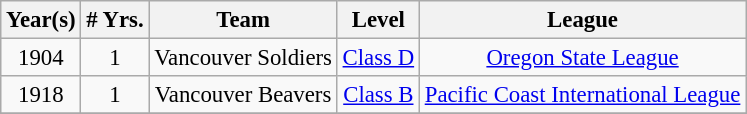<table class="wikitable" style="text-align:center; font-size: 95%;">
<tr>
<th>Year(s)</th>
<th># Yrs.</th>
<th>Team</th>
<th>Level</th>
<th>League</th>
</tr>
<tr>
<td>1904</td>
<td>1</td>
<td>Vancouver Soldiers</td>
<td><a href='#'>Class D</a></td>
<td><a href='#'>Oregon State League</a></td>
</tr>
<tr>
<td>1918</td>
<td>1</td>
<td>Vancouver Beavers</td>
<td><a href='#'>Class B</a></td>
<td><a href='#'>Pacific Coast International League</a></td>
</tr>
<tr>
</tr>
</table>
